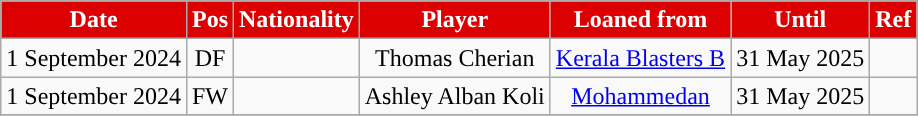<table class="wikitable" style="text-align:center;">
<tr>
<th style="background:#DD0000; color:#FFFFFF; ">Date</th>
<th style="background:#DD0000; color:#FFFFFF; ">Pos</th>
<th style="background:#DD0000; color:#FFFFFF; ">Nationality</th>
<th style="background:#DD0000; color:#FFFFFF; ">Player</th>
<th style="background:#DD0000; color:#FFFFFF; ">Loaned from</th>
<th style="background:#DD0000; color:#FFFFFF; ">Until</th>
<th style="background:#DD0000; color:#FFFFFF; ">Ref</th>
</tr>
<tr>
<td>1 September 2024</td>
<td>DF</td>
<td></td>
<td>Thomas Cherian</td>
<td><a href='#'>Kerala Blasters B</a></td>
<td>31 May 2025</td>
<td></td>
</tr>
<tr>
<td>1 September 2024</td>
<td>FW</td>
<td></td>
<td>Ashley Alban Koli</td>
<td><a href='#'>Mohammedan</a></td>
<td>31 May 2025</td>
<td></td>
</tr>
<tr>
</tr>
</table>
